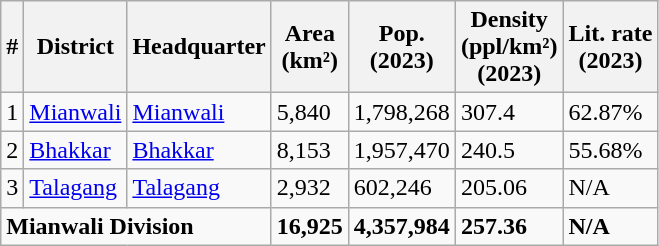<table class="wikitable sortable">
<tr>
<th>#</th>
<th>District</th>
<th>Headquarter</th>
<th>Area<br>(km²)</th>
<th>Pop.<br>(2023)</th>
<th>Density<br>(ppl/km²)<br>(2023)</th>
<th>Lit. rate<br>(2023)</th>
</tr>
<tr>
<td>1</td>
<td><a href='#'>Mianwali</a></td>
<td><a href='#'>Mianwali</a></td>
<td>5,840</td>
<td>1,798,268</td>
<td>307.4</td>
<td>62.87%</td>
</tr>
<tr>
<td>2</td>
<td><a href='#'>Bhakkar</a></td>
<td><a href='#'>Bhakkar</a></td>
<td>8,153</td>
<td>1,957,470</td>
<td>240.5</td>
<td>55.68%</td>
</tr>
<tr>
<td>3</td>
<td><a href='#'>Talagang</a></td>
<td><a href='#'>Talagang</a></td>
<td>2,932</td>
<td>602,246</td>
<td>205.06</td>
<td>N/A</td>
</tr>
<tr>
<td colspan="3"><strong>Mianwali Division</strong></td>
<td><strong>16,925</strong></td>
<td><strong>4,357,984</strong></td>
<td><strong>257.36</strong></td>
<td><strong>N/A</strong></td>
</tr>
</table>
